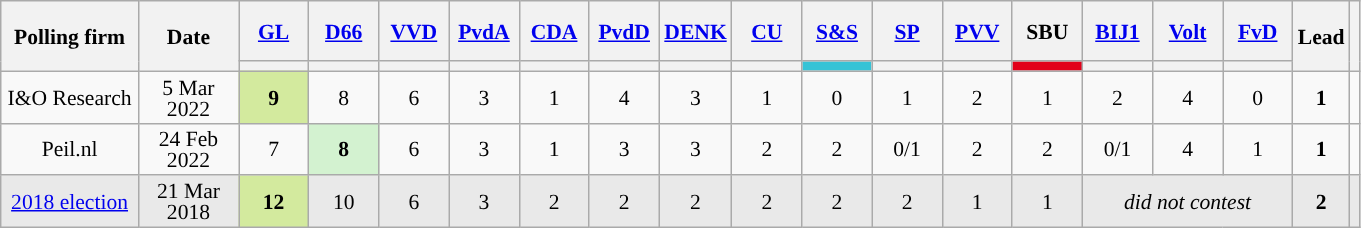<table class="wikitable sortable" style="text-align:center;font-size:90%;line-height:14px;">
<tr style="height:40px;">
<th style="width:85px;" rowspan="2">Polling firm</th>
<th style="width:60px;" rowspan="2">Date</th>
<th class="unsortable" style="width:40px;"><a href='#'>GL</a></th>
<th class="unsortable" style="width:40px;"><a href='#'>D66</a></th>
<th class="unsortable" style="width:40px;"><a href='#'>VVD</a></th>
<th class="unsortable" style="width:40px;"><a href='#'>PvdA</a></th>
<th class="unsortable" style="width:40px;"><a href='#'>CDA</a></th>
<th class="unsortable" style="width:40px;"><a href='#'>PvdD</a></th>
<th class="unsortable" style="width:40px;"><a href='#'>DENK</a></th>
<th class="unsortable" style="width:40px;"><a href='#'>CU</a></th>
<th class="unsortable" style="width:40px;"><a href='#'>S&S</a></th>
<th class="unsortable" style="width:40px;"><a href='#'>SP</a></th>
<th class="unsortable" style="width:40px;"><a href='#'>PVV</a></th>
<th class="unsortable" style="width:40px;">SBU </th>
<th class="unsortable" style="width:40px;"><a href='#'>BIJ1</a></th>
<th class="unsortable" style="width:40px;"><a href='#'>Volt</a></th>
<th class="unsortable" style="width:40px;"><a href='#'>FvD</a></th>
<th style="width:30px;" rowspan="2">Lead</th>
<th rowspan="2" class="unsortable"></th>
</tr>
<tr>
<th style="background:"></th>
<th style="background:"></th>
<th style="background:"></th>
<th style="background:"></th>
<th style="background:"></th>
<th style="background:"></th>
<th style="background:"></th>
<th style="background:"></th>
<th style="background:#36c3d6;"></th>
<th style="background:"></th>
<th style="background:"></th>
<th style="background:#e2001a;"></th>
<th style="background:"></th>
<th style="background:"></th>
<th style="background:"></th>
</tr>
<tr>
<td>I&O Research</td>
<td data-sort-value="2022-03-05">5 Mar 2022</td>
<td style="background:#d3ea9e"><strong>9</strong></td>
<td>8</td>
<td>6</td>
<td>3</td>
<td>1</td>
<td>4</td>
<td>3</td>
<td>1</td>
<td>0</td>
<td>1</td>
<td>2</td>
<td>1</td>
<td>2</td>
<td>4</td>
<td>0</td>
<td style="background:"><strong>1</strong></td>
<td></td>
</tr>
<tr>
<td>Peil.nl</td>
<td data-sort-value="2022-02-24">24 Feb 2022</td>
<td>7</td>
<td style="background:#D3F2D0"><strong>8</strong></td>
<td>6</td>
<td>3</td>
<td>1</td>
<td>3</td>
<td>3</td>
<td>2</td>
<td>2</td>
<td>0/1</td>
<td>2</td>
<td>2</td>
<td>0/1</td>
<td>4</td>
<td>1</td>
<td style="background:"><strong>1</strong></td>
<td></td>
</tr>
<tr style="background-color:#E9E9E9">
<td><a href='#'>2018 election</a></td>
<td data-sort-value="2018-03-21">21 Mar 2018</td>
<td style="background:#d3ea9e"><strong>12</strong></td>
<td>10</td>
<td>6</td>
<td>3</td>
<td>2</td>
<td>2</td>
<td>2</td>
<td>2</td>
<td>2</td>
<td>2</td>
<td>1</td>
<td>1</td>
<td colspan=3><em>did not contest</em></td>
<td style="background:"><strong>2</strong></td>
<td></td>
</tr>
</table>
